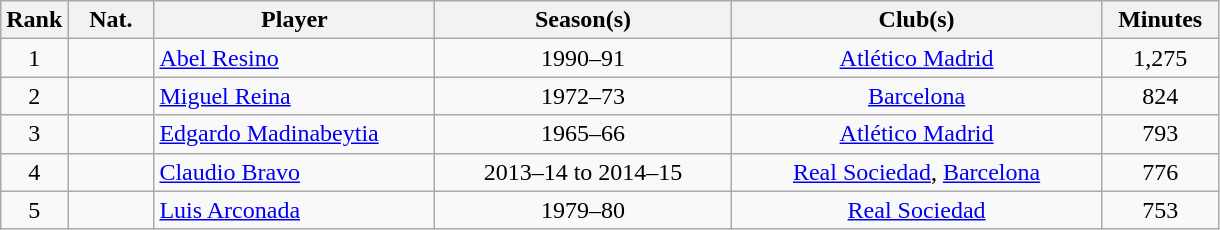<table class="wikitable" style="text-align: center">
<tr>
<th>Rank</th>
<th width=50>Nat.</th>
<th width=180>Player</th>
<th width=190>Season(s)</th>
<th width=240>Club(s)</th>
<th width=70>Minutes</th>
</tr>
<tr>
<td>1</td>
<td></td>
<td align=left><a href='#'>Abel Resino</a></td>
<td>1990–91</td>
<td><a href='#'>Atlético Madrid</a></td>
<td>1,275</td>
</tr>
<tr>
<td>2</td>
<td></td>
<td align=left><a href='#'>Miguel Reina</a></td>
<td>1972–73</td>
<td><a href='#'>Barcelona</a></td>
<td>824</td>
</tr>
<tr>
<td>3</td>
<td></td>
<td align=left><a href='#'>Edgardo Madinabeytia</a></td>
<td>1965–66</td>
<td><a href='#'>Atlético Madrid</a></td>
<td>793</td>
</tr>
<tr>
<td>4</td>
<td></td>
<td align=left><a href='#'>Claudio Bravo</a></td>
<td>2013–14 to 2014–15</td>
<td><a href='#'>Real Sociedad</a>, <a href='#'>Barcelona</a></td>
<td>776</td>
</tr>
<tr>
<td>5</td>
<td></td>
<td align=left><a href='#'>Luis Arconada</a></td>
<td>1979–80</td>
<td><a href='#'>Real Sociedad</a></td>
<td>753</td>
</tr>
</table>
